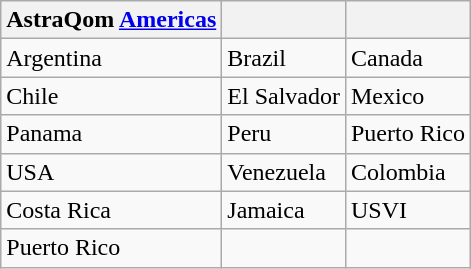<table class="wikitable">
<tr>
<th>AstraQom <a href='#'>Americas</a></th>
<th></th>
<th></th>
</tr>
<tr>
<td>Argentina</td>
<td>Brazil</td>
<td>Canada</td>
</tr>
<tr>
<td>Chile</td>
<td>El Salvador</td>
<td>Mexico</td>
</tr>
<tr>
<td>Panama</td>
<td>Peru</td>
<td>Puerto Rico</td>
</tr>
<tr>
<td>USA</td>
<td>Venezuela</td>
<td>Colombia</td>
</tr>
<tr>
<td>Costa Rica</td>
<td>Jamaica</td>
<td>USVI</td>
</tr>
<tr>
<td>Puerto Rico</td>
<td></td>
<td></td>
</tr>
</table>
